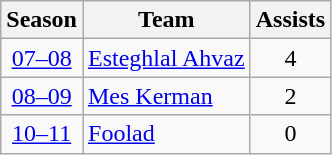<table class="wikitable" style="text-align: center;">
<tr>
<th>Season</th>
<th>Team</th>
<th>Assists</th>
</tr>
<tr>
<td><a href='#'>07–08</a></td>
<td align="left"><a href='#'>Esteghlal Ahvaz</a></td>
<td>4</td>
</tr>
<tr>
<td><a href='#'>08–09</a></td>
<td align="left"><a href='#'>Mes Kerman</a></td>
<td>2</td>
</tr>
<tr>
<td><a href='#'>10–11</a></td>
<td align="left"><a href='#'>Foolad</a></td>
<td>0</td>
</tr>
</table>
